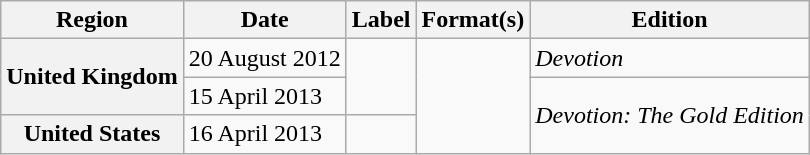<table class="wikitable plainrowheaders">
<tr>
<th scope="col">Region</th>
<th scope="col">Date</th>
<th scope="col">Label</th>
<th scope="col">Format(s)</th>
<th scope="col">Edition</th>
</tr>
<tr>
<th scope="row" rowspan="2">United Kingdom</th>
<td>20 August 2012</td>
<td rowspan="2"></td>
<td rowspan="3"></td>
<td><em>Devotion</em></td>
</tr>
<tr>
<td>15 April 2013</td>
<td rowspan="2"><em>Devotion: The Gold Edition</em></td>
</tr>
<tr>
<th scope="row">United States</th>
<td>16 April 2013</td>
<td></td>
</tr>
</table>
